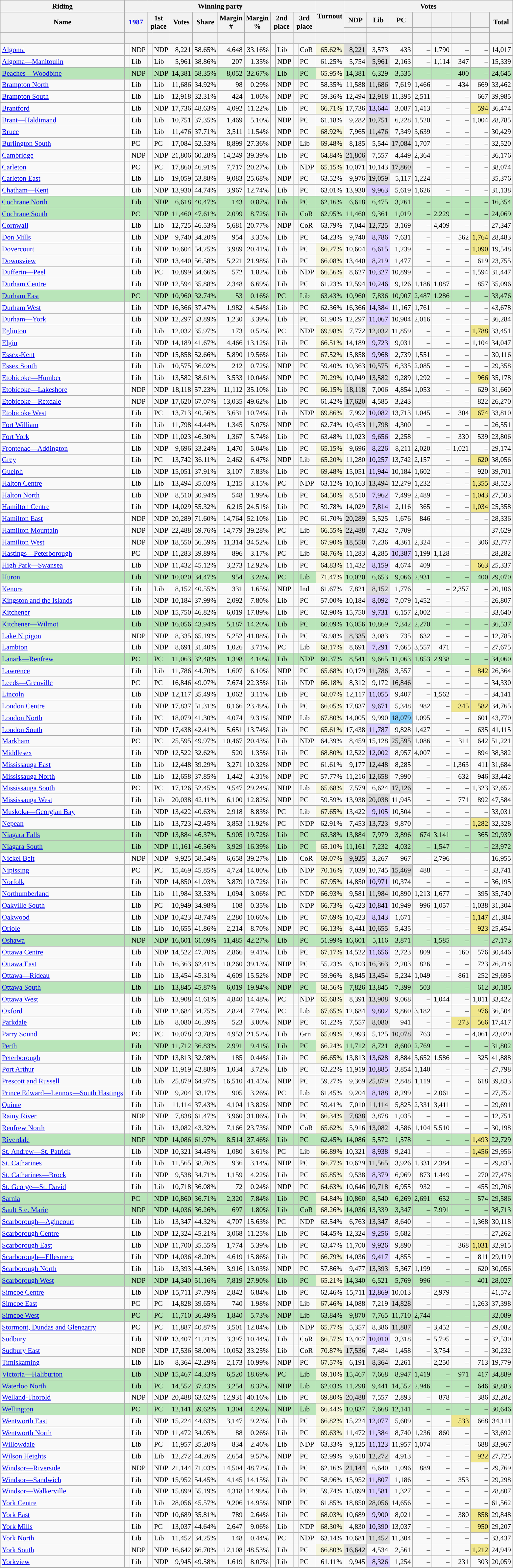<table class="wikitable sortable mw-collapsible" style="text-align:right; font-size:90%">
<tr>
<th scope="col">Riding</th>
<th scope="col" colspan="12">Winning party</th>
<th rowspan="3" scope="col">Turnout<br></th>
<th scope="col" colspan="8">Votes</th>
</tr>
<tr>
<th rowspan="2" scope="col">Name</th>
<th colspan="2" rowspan="2" scope="col"><strong><a href='#'>1987</a></strong></th>
<th colspan="2" rowspan="2" scope="col">1st<br>place</th>
<th rowspan="2" scope="col">Votes</th>
<th rowspan="2" scope="col">Share</th>
<th rowspan="2" scope="col">Margin<br>#</th>
<th rowspan="2" scope="col">Margin<br>%</th>
<th colspan="2" rowspan="2" scope="col">2nd<br>place</th>
<th colspan="2" rowspan="2" scope="col">3rd<br>place</th>
<th scope="col">NDP</th>
<th scope="col">Lib</th>
<th scope="col">PC</th>
<th scope="col"></th>
<th scope="col"></th>
<th scope="col"></th>
<th scope="col"></th>
<th rowspan="2" scope="col">Total</th>
</tr>
<tr>
<th scope="col" style="background-color:"></th>
<th scope="col" style="background-color:"></th>
<th scope="col" style="background-color:"></th>
<th scope="col" style="background-color:"></th>
<th scope="col" style="background-color:"></th>
<th scope="col" style="background-color:"></th>
<th scope="col" style="background-color:"></th>
</tr>
<tr>
<th> </th>
<th colspan="2"></th>
<th colspan="2"></th>
<th></th>
<th></th>
<th></th>
<th></th>
<th colspan="2"></th>
<th colspan="2"></th>
<th></th>
<th></th>
<th></th>
<th></th>
<th></th>
<th></th>
<th></th>
<th></th>
<th></th>
</tr>
<tr>
<td style="text-align:left;"><a href='#'>Algoma</a></td>
<td> </td>
<td style="text-align:left;">NDP</td>
<td> </td>
<td style="text-align:left;">NDP</td>
<td>8,221</td>
<td>58.65%</td>
<td>4,648</td>
<td>33.16%</td>
<td> </td>
<td style="text-align:left;">Lib</td>
<td> </td>
<td style="text-align:left;">CoR</td>
<td style="background-color:#F5F5DC;">65.62%</td>
<td style="background-color:#DCDCDC;">8,221</td>
<td>3,573</td>
<td>433</td>
<td>–</td>
<td>1,790</td>
<td>–</td>
<td>–</td>
<td>14,017</td>
</tr>
<tr>
<td style="text-align:left;"><a href='#'>Algoma—Manitoulin</a></td>
<td> </td>
<td style="text-align:left;">Lib</td>
<td> </td>
<td style="text-align:left;">Lib</td>
<td>5,961</td>
<td>38.86%</td>
<td>207</td>
<td>1.35%</td>
<td> </td>
<td style="text-align:left;">NDP</td>
<td> </td>
<td style="text-align:left;">PC</td>
<td>61.25%</td>
<td>5,754</td>
<td style="background-color:#DCDCDC;">5,961</td>
<td>2,163</td>
<td>–</td>
<td>1,114</td>
<td>347</td>
<td>–</td>
<td>15,339</td>
</tr>
<tr style="background-color:#B9E5B9;">
<td style="text-align:left;"><a href='#'>Beaches—Woodbine</a></td>
<td> </td>
<td style="text-align:left;">NDP</td>
<td> </td>
<td style="text-align:left;">NDP</td>
<td>14,381</td>
<td>58.35%</td>
<td>8,052</td>
<td>32.67%</td>
<td> </td>
<td style="text-align:left;">Lib</td>
<td> </td>
<td style="text-align:left;">PC</td>
<td style="background-color:#F5F5DC;">65.95%</td>
<td>14,381</td>
<td>6,329</td>
<td>3,535</td>
<td>–</td>
<td>–</td>
<td>400</td>
<td>–</td>
<td>24,645</td>
</tr>
<tr>
<td style="text-align:left;"><a href='#'>Brampton North</a></td>
<td> </td>
<td style="text-align:left;">Lib</td>
<td> </td>
<td style="text-align:left;">Lib</td>
<td>11,686</td>
<td>34.92%</td>
<td>98</td>
<td>0.29%</td>
<td> </td>
<td style="text-align:left;">NDP</td>
<td> </td>
<td style="text-align:left;">PC</td>
<td>58.35%</td>
<td>11,588</td>
<td style="background-color:#DCDCDC;">11,686</td>
<td>7,619</td>
<td>1,466</td>
<td>–</td>
<td>434</td>
<td>669</td>
<td>33,462</td>
</tr>
<tr>
<td style="text-align:left;"><a href='#'>Brampton South</a></td>
<td> </td>
<td style="text-align:left;">Lib</td>
<td> </td>
<td style="text-align:left;">Lib</td>
<td>12,918</td>
<td>32.31%</td>
<td>424</td>
<td>1.06%</td>
<td> </td>
<td style="text-align:left;">NDP</td>
<td> </td>
<td style="text-align:left;">PC</td>
<td>59.36%</td>
<td>12,494</td>
<td style="background-color:#DCDCDC;">12,918</td>
<td>11,395</td>
<td>2,511</td>
<td>–</td>
<td>–</td>
<td>667</td>
<td>39,985</td>
</tr>
<tr>
<td style="text-align:left;"><a href='#'>Brantford</a></td>
<td> </td>
<td style="text-align:left;">Lib</td>
<td> </td>
<td style="text-align:left;">NDP</td>
<td>17,736</td>
<td>48.63%</td>
<td>4,092</td>
<td>11.22%</td>
<td> </td>
<td style="text-align:left;">Lib</td>
<td> </td>
<td style="text-align:left;">PC</td>
<td style="background-color:#F5F5DC;">66.71%</td>
<td>17,736</td>
<td style="background-color:#DCD0FF;">13,644</td>
<td>3,087</td>
<td>1,413</td>
<td>–</td>
<td>–</td>
<td style="background-color:#F0E68C;">594</td>
<td>36,474</td>
</tr>
<tr>
<td style="text-align:left;"><a href='#'>Brant—Haldimand</a></td>
<td> </td>
<td style="text-align:left;">Lib</td>
<td> </td>
<td style="text-align:left;">Lib</td>
<td>10,751</td>
<td>37.35%</td>
<td>1,469</td>
<td>5.10%</td>
<td> </td>
<td style="text-align:left;">NDP</td>
<td> </td>
<td style="text-align:left;">PC</td>
<td>61.18%</td>
<td>9,282</td>
<td style="background-color:#DCDCDC;">10,751</td>
<td>6,228</td>
<td>1,520</td>
<td>–</td>
<td>–</td>
<td>1,004</td>
<td>28,785</td>
</tr>
<tr>
<td style="text-align:left;"><a href='#'>Bruce</a></td>
<td> </td>
<td style="text-align:left;">Lib</td>
<td> </td>
<td style="text-align:left;">Lib</td>
<td>11,476</td>
<td>37.71%</td>
<td>3,511</td>
<td>11.54%</td>
<td> </td>
<td style="text-align:left;">NDP</td>
<td> </td>
<td style="text-align:left;">PC</td>
<td style="background-color:#F5F5DC;">68.92%</td>
<td>7,965</td>
<td style="background-color:#DCDCDC;">11,476</td>
<td>7,349</td>
<td>3,639</td>
<td>–</td>
<td>–</td>
<td>–</td>
<td>30,429</td>
</tr>
<tr>
<td style="text-align:left;"><a href='#'>Burlington South</a></td>
<td> </td>
<td style="text-align:left;">PC</td>
<td> </td>
<td style="text-align:left;">PC</td>
<td>17,084</td>
<td>52.53%</td>
<td>8,899</td>
<td>27.36%</td>
<td> </td>
<td style="text-align:left;">NDP</td>
<td> </td>
<td style="text-align:left;">Lib</td>
<td style="background-color:#F5F5DC;">69.48%</td>
<td>8,185</td>
<td>5,544</td>
<td style="background-color:#DCDCDC;">17,084</td>
<td>1,707</td>
<td>–</td>
<td>–</td>
<td>–</td>
<td>32,520</td>
</tr>
<tr>
<td style="text-align:left;"><a href='#'>Cambridge</a></td>
<td> </td>
<td style="text-align:left;">NDP</td>
<td> </td>
<td style="text-align:left;">NDP</td>
<td>21,806</td>
<td>60.28%</td>
<td>14,249</td>
<td>39.39%</td>
<td> </td>
<td style="text-align:left;">Lib</td>
<td> </td>
<td style="text-align:left;">PC</td>
<td style="background-color:#F5F5DC;">64.84%</td>
<td style="background-color:#DCDCDC;">21,806</td>
<td>7,557</td>
<td>4,449</td>
<td>2,364</td>
<td>–</td>
<td>–</td>
<td>–</td>
<td>36,176</td>
</tr>
<tr>
<td style="text-align:left;"><a href='#'>Carleton</a></td>
<td> </td>
<td style="text-align:left;">PC</td>
<td> </td>
<td style="text-align:left;">PC</td>
<td>17,860</td>
<td>46.91%</td>
<td>7,717</td>
<td>20.27%</td>
<td> </td>
<td style="text-align:left;">Lib</td>
<td> </td>
<td style="text-align:left;">NDP</td>
<td style="background-color:#F5F5DC;">65.15%</td>
<td>10,071</td>
<td>10,143</td>
<td style="background-color:#DCDCDC;">17,860</td>
<td>–</td>
<td>–</td>
<td>–</td>
<td>–</td>
<td>38,074</td>
</tr>
<tr>
<td style="text-align:left;"><a href='#'>Carleton East</a></td>
<td> </td>
<td style="text-align:left;">Lib</td>
<td> </td>
<td style="text-align:left;">Lib</td>
<td>19,059</td>
<td>53.88%</td>
<td>9,083</td>
<td>25.68%</td>
<td> </td>
<td style="text-align:left;">NDP</td>
<td> </td>
<td style="text-align:left;">PC</td>
<td>63.52%</td>
<td>9,976</td>
<td style="background-color:#DCDCDC;">19,059</td>
<td>5,117</td>
<td>1,224</td>
<td>–</td>
<td>–</td>
<td>–</td>
<td>35,376</td>
</tr>
<tr>
<td style="text-align:left;"><a href='#'>Chatham—Kent</a></td>
<td> </td>
<td style="text-align:left;">Lib</td>
<td> </td>
<td style="text-align:left;">NDP</td>
<td>13,930</td>
<td>44.74%</td>
<td>3,967</td>
<td>12.74%</td>
<td> </td>
<td style="text-align:left;">Lib</td>
<td> </td>
<td style="text-align:left;">PC</td>
<td>63.01%</td>
<td>13,930</td>
<td style="background-color:#DCD0FF;">9,963</td>
<td>5,619</td>
<td>1,626</td>
<td>–</td>
<td>–</td>
<td>–</td>
<td>31,138</td>
</tr>
<tr style="background-color:#B9E5B9;">
<td style="text-align:left;"><a href='#'>Cochrane North</a></td>
<td> </td>
<td style="text-align:left;">Lib</td>
<td> </td>
<td style="text-align:left;">NDP</td>
<td>6,618</td>
<td>40.47%</td>
<td>143</td>
<td>0.87%</td>
<td> </td>
<td style="text-align:left;">Lib</td>
<td> </td>
<td style="text-align:left;">PC</td>
<td>62.16%</td>
<td>6,618</td>
<td>6,475</td>
<td>3,261</td>
<td>–</td>
<td>–</td>
<td>–</td>
<td>–</td>
<td>16,354</td>
</tr>
<tr style="background-color:#B9E5B9;">
<td style="text-align:left;"><a href='#'>Cochrane South</a></td>
<td> </td>
<td style="text-align:left;">PC</td>
<td> </td>
<td style="text-align:left;">NDP</td>
<td>11,460</td>
<td>47.61%</td>
<td>2,099</td>
<td>8.72%</td>
<td> </td>
<td style="text-align:left;">Lib</td>
<td> </td>
<td style="text-align:left;">CoR</td>
<td>62.95%</td>
<td>11,460</td>
<td>9,361</td>
<td>1,019</td>
<td>–</td>
<td>2,229</td>
<td>–</td>
<td>–</td>
<td>24,069</td>
</tr>
<tr>
<td style="text-align:left;"><a href='#'>Cornwall</a></td>
<td> </td>
<td style="text-align:left;">Lib</td>
<td> </td>
<td style="text-align:left;">Lib</td>
<td>12,725</td>
<td>46.53%</td>
<td>5,681</td>
<td>20.77%</td>
<td> </td>
<td style="text-align:left;">NDP</td>
<td> </td>
<td style="text-align:left;">CoR</td>
<td>63.79%</td>
<td>7,044</td>
<td style="background-color:#DCDCDC;">12,725</td>
<td>3,169</td>
<td>–</td>
<td>4,409</td>
<td>–</td>
<td>–</td>
<td>27,347</td>
</tr>
<tr>
<td style="text-align:left;"><a href='#'>Don Mills</a></td>
<td> </td>
<td style="text-align:left;">Lib</td>
<td> </td>
<td style="text-align:left;">NDP</td>
<td>9,740</td>
<td>34.20%</td>
<td>954</td>
<td>3.35%</td>
<td> </td>
<td style="text-align:left;">Lib</td>
<td> </td>
<td style="text-align:left;">PC</td>
<td>64.23%</td>
<td>9,740</td>
<td style="background-color:#DCD0FF;">8,786</td>
<td>7,631</td>
<td>–</td>
<td>–</td>
<td>562</td>
<td style="background-color:#F0E68C;">1,764</td>
<td>28,483</td>
</tr>
<tr>
<td style="text-align:left;"><a href='#'>Dovercourt</a></td>
<td> </td>
<td style="text-align:left;">Lib</td>
<td> </td>
<td style="text-align:left;">NDP</td>
<td>10,604</td>
<td>54.25%</td>
<td>3,989</td>
<td>20.41%</td>
<td> </td>
<td style="text-align:left;">Lib</td>
<td> </td>
<td style="text-align:left;">PC</td>
<td style="background-color:#F5F5DC;">66.27%</td>
<td>10,604</td>
<td style="background-color:#DCD0FF;">6,615</td>
<td>1,239</td>
<td>–</td>
<td>–</td>
<td>–</td>
<td style="background-color:#F0E68C;">1,090</td>
<td>19,548</td>
</tr>
<tr>
<td style="text-align:left;"><a href='#'>Downsview</a></td>
<td> </td>
<td style="text-align:left;">Lib</td>
<td> </td>
<td style="text-align:left;">NDP</td>
<td>13,440</td>
<td>56.58%</td>
<td>5,221</td>
<td>21.98%</td>
<td> </td>
<td style="text-align:left;">Lib</td>
<td> </td>
<td style="text-align:left;">PC</td>
<td style="background-color:#F5F5DC;">66.08%</td>
<td>13,440</td>
<td style="background-color:#DCD0FF;">8,219</td>
<td>1,477</td>
<td>–</td>
<td>–</td>
<td>–</td>
<td>619</td>
<td>23,755</td>
</tr>
<tr>
<td style="text-align:left;"><a href='#'>Dufferin—Peel</a></td>
<td> </td>
<td style="text-align:left;">Lib</td>
<td> </td>
<td style="text-align:left;">PC</td>
<td>10,899</td>
<td>34.66%</td>
<td>572</td>
<td>1.82%</td>
<td> </td>
<td style="text-align:left;">Lib</td>
<td> </td>
<td style="text-align:left;">NDP</td>
<td style="background-color:#F5F5DC;">66.56%</td>
<td>8,627</td>
<td style="background-color:#DCD0FF;">10,327</td>
<td>10,899</td>
<td>–</td>
<td>–</td>
<td>–</td>
<td>1,594</td>
<td>31,447</td>
</tr>
<tr>
<td style="text-align:left;"><a href='#'>Durham Centre</a></td>
<td> </td>
<td style="text-align:left;">Lib</td>
<td> </td>
<td style="text-align:left;">NDP</td>
<td>12,594</td>
<td>35.88%</td>
<td>2,348</td>
<td>6.69%</td>
<td> </td>
<td style="text-align:left;">Lib</td>
<td> </td>
<td style="text-align:left;">PC</td>
<td>61.23%</td>
<td>12,594</td>
<td style="background-color:#DCD0FF;">10,246</td>
<td>9,126</td>
<td>1,186</td>
<td>1,087</td>
<td>–</td>
<td>857</td>
<td>35,096</td>
</tr>
<tr style="background-color:#B9E5B9;">
<td style="text-align:left;"><a href='#'>Durham East</a></td>
<td> </td>
<td style="text-align:left;">PC</td>
<td> </td>
<td style="text-align:left;">NDP</td>
<td>10,960</td>
<td>32.74%</td>
<td>53</td>
<td>0.16%</td>
<td> </td>
<td style="text-align:left;">PC</td>
<td> </td>
<td style="text-align:left;">Lib</td>
<td>63.43%</td>
<td>10,960</td>
<td>7,836</td>
<td>10,907</td>
<td>2,487</td>
<td>1,286</td>
<td>–</td>
<td>–</td>
<td>33,476</td>
</tr>
<tr>
<td style="text-align:left;"><a href='#'>Durham West</a></td>
<td> </td>
<td style="text-align:left;">Lib</td>
<td> </td>
<td style="text-align:left;">NDP</td>
<td>16,366</td>
<td>37.47%</td>
<td>1,982</td>
<td>4.54%</td>
<td> </td>
<td style="text-align:left;">Lib</td>
<td> </td>
<td style="text-align:left;">PC</td>
<td>62.36%</td>
<td>16,366</td>
<td style="background-color:#DCD0FF;">14,384</td>
<td>11,167</td>
<td>1,761</td>
<td>–</td>
<td>–</td>
<td>–</td>
<td>43,678</td>
</tr>
<tr>
<td style="text-align:left;"><a href='#'>Durham—York</a></td>
<td> </td>
<td style="text-align:left;">Lib</td>
<td> </td>
<td style="text-align:left;">NDP</td>
<td>12,297</td>
<td>33.89%</td>
<td>1,230</td>
<td>3.39%</td>
<td> </td>
<td style="text-align:left;">Lib</td>
<td> </td>
<td style="text-align:left;">PC</td>
<td>61.90%</td>
<td>12,297</td>
<td style="background-color:#DCD0FF;">11,067</td>
<td>10,904</td>
<td>2,016</td>
<td>–</td>
<td>–</td>
<td>–</td>
<td>36,284</td>
</tr>
<tr>
<td style="text-align:left;"><a href='#'>Eglinton</a></td>
<td> </td>
<td style="text-align:left;">Lib</td>
<td> </td>
<td style="text-align:left;">Lib</td>
<td>12,032</td>
<td>35.97%</td>
<td>173</td>
<td>0.52%</td>
<td> </td>
<td style="text-align:left;">PC</td>
<td> </td>
<td style="text-align:left;">NDP</td>
<td style="background-color:#F5F5DC;">69.98%</td>
<td>7,772</td>
<td style="background-color:#DCDCDC;">12,032</td>
<td>11,859</td>
<td>–</td>
<td>–</td>
<td>–</td>
<td style="background-color:#F0E68C;">1,788</td>
<td>33,451</td>
</tr>
<tr>
<td style="text-align:left;"><a href='#'>Elgin</a></td>
<td> </td>
<td style="text-align:left;">Lib</td>
<td> </td>
<td style="text-align:left;">NDP</td>
<td>14,189</td>
<td>41.67%</td>
<td>4,466</td>
<td>13.12%</td>
<td> </td>
<td style="text-align:left;">Lib</td>
<td> </td>
<td style="text-align:left;">PC</td>
<td style="background-color:#F5F5DC;">66.51%</td>
<td>14,189</td>
<td style="background-color:#DCD0FF;">9,723</td>
<td>9,031</td>
<td>–</td>
<td>–</td>
<td>–</td>
<td>1,104</td>
<td>34,047</td>
</tr>
<tr>
<td style="text-align:left;"><a href='#'>Essex-Kent</a></td>
<td> </td>
<td style="text-align:left;">Lib</td>
<td> </td>
<td style="text-align:left;">NDP</td>
<td>15,858</td>
<td>52.66%</td>
<td>5,890</td>
<td>19.56%</td>
<td> </td>
<td style="text-align:left;">Lib</td>
<td> </td>
<td style="text-align:left;">PC</td>
<td style="background-color:#F5F5DC;">67.52%</td>
<td>15,858</td>
<td style="background-color:#DCD0FF;">9,968</td>
<td>2,739</td>
<td>1,551</td>
<td>–</td>
<td>–</td>
<td>–</td>
<td>30,116</td>
</tr>
<tr>
<td style="text-align:left;"><a href='#'>Essex South</a></td>
<td> </td>
<td style="text-align:left;">Lib</td>
<td> </td>
<td style="text-align:left;">Lib</td>
<td>10,575</td>
<td>36.02%</td>
<td>212</td>
<td>0.72%</td>
<td> </td>
<td style="text-align:left;">NDP</td>
<td> </td>
<td style="text-align:left;">PC</td>
<td>59.40%</td>
<td>10,363</td>
<td style="background-color:#DCDCDC;">10,575</td>
<td>6,335</td>
<td>2,085</td>
<td>–</td>
<td>–</td>
<td>–</td>
<td>29,358</td>
</tr>
<tr>
<td style="text-align:left;"><a href='#'>Etobicoke—Humber</a></td>
<td> </td>
<td style="text-align:left;">Lib</td>
<td> </td>
<td style="text-align:left;">Lib</td>
<td>13,582</td>
<td>38.61%</td>
<td>3,533</td>
<td>10.04%</td>
<td> </td>
<td style="text-align:left;">NDP</td>
<td> </td>
<td style="text-align:left;">PC</td>
<td style="background-color:#F5F5DC;">70.29%</td>
<td>10,049</td>
<td style="background-color:#DCDCDC;">13,582</td>
<td>9,289</td>
<td>1,292</td>
<td>–</td>
<td>–</td>
<td style="background-color:#F0E68C;">966</td>
<td>35,178</td>
</tr>
<tr>
<td style="text-align:left;"><a href='#'>Etobicoke—Lakeshore</a></td>
<td> </td>
<td style="text-align:left;">NDP</td>
<td> </td>
<td style="text-align:left;">NDP</td>
<td>18,118</td>
<td>57.23%</td>
<td>11,112</td>
<td>35.10%</td>
<td> </td>
<td style="text-align:left;">Lib</td>
<td> </td>
<td style="text-align:left;">PC</td>
<td style="background-color:#F5F5DC;">66.15%</td>
<td style="background-color:#DCDCDC;">18,118</td>
<td>7,006</td>
<td>4,854</td>
<td>1,053</td>
<td>–</td>
<td>–</td>
<td>629</td>
<td>31,660</td>
</tr>
<tr>
<td style="text-align:left;"><a href='#'>Etobicoke—Rexdale</a></td>
<td> </td>
<td style="text-align:left;">NDP</td>
<td> </td>
<td style="text-align:left;">NDP</td>
<td>17,620</td>
<td>67.07%</td>
<td>13,035</td>
<td>49.62%</td>
<td> </td>
<td style="text-align:left;">Lib</td>
<td> </td>
<td style="text-align:left;">PC</td>
<td>61.42%</td>
<td style="background-color:#DCDCDC;">17,620</td>
<td>4,585</td>
<td>3,243</td>
<td>–</td>
<td>–</td>
<td>–</td>
<td>822</td>
<td>26,270</td>
</tr>
<tr>
<td style="text-align:left;"><a href='#'>Etobicoke West</a></td>
<td> </td>
<td style="text-align:left;">Lib</td>
<td> </td>
<td style="text-align:left;">PC</td>
<td>13,713</td>
<td>40.56%</td>
<td>3,631</td>
<td>10.74%</td>
<td> </td>
<td style="text-align:left;">Lib</td>
<td> </td>
<td style="text-align:left;">NDP</td>
<td style="background-color:#F5F5DC;">69.86%</td>
<td>7,992</td>
<td style="background-color:#DCD0FF;">10,082</td>
<td>13,713</td>
<td>1,045</td>
<td>–</td>
<td>304</td>
<td style="background-color:#F0E68C;">674</td>
<td>33,810</td>
</tr>
<tr>
<td style="text-align:left;"><a href='#'>Fort William</a></td>
<td> </td>
<td style="text-align:left;">Lib</td>
<td> </td>
<td style="text-align:left;">Lib</td>
<td>11,798</td>
<td>44.44%</td>
<td>1,345</td>
<td>5.07%</td>
<td> </td>
<td style="text-align:left;">NDP</td>
<td> </td>
<td style="text-align:left;">PC</td>
<td>62.74%</td>
<td>10,453</td>
<td style="background-color:#DCDCDC;">11,798</td>
<td>4,300</td>
<td>–</td>
<td>–</td>
<td>–</td>
<td>–</td>
<td>26,551</td>
</tr>
<tr>
<td style="text-align:left;"><a href='#'>Fort York</a></td>
<td> </td>
<td style="text-align:left;">Lib</td>
<td> </td>
<td style="text-align:left;">NDP</td>
<td>11,023</td>
<td>46.30%</td>
<td>1,367</td>
<td>5.74%</td>
<td> </td>
<td style="text-align:left;">Lib</td>
<td> </td>
<td style="text-align:left;">PC</td>
<td>63.48%</td>
<td>11,023</td>
<td style="background-color:#DCD0FF;">9,656</td>
<td>2,258</td>
<td>–</td>
<td>–</td>
<td>330</td>
<td>539</td>
<td>23,806</td>
</tr>
<tr>
<td style="text-align:left;"><a href='#'>Frontenac—Addington</a></td>
<td> </td>
<td style="text-align:left;">Lib</td>
<td> </td>
<td style="text-align:left;">NDP</td>
<td>9,696</td>
<td>33.24%</td>
<td>1,470</td>
<td>5.04%</td>
<td> </td>
<td style="text-align:left;">Lib</td>
<td> </td>
<td style="text-align:left;">PC</td>
<td style="background-color:#F5F5DC;">65.15%</td>
<td>9,696</td>
<td style="background-color:#DCD0FF;">8,226</td>
<td>8,211</td>
<td>2,020</td>
<td>–</td>
<td>1,021</td>
<td>–</td>
<td>29,174</td>
</tr>
<tr>
<td style="text-align:left;"><a href='#'>Grey</a></td>
<td> </td>
<td style="text-align:left;">Lib</td>
<td> </td>
<td style="text-align:left;">PC</td>
<td>13,742</td>
<td>36.11%</td>
<td>2,462</td>
<td>6.47%</td>
<td> </td>
<td style="text-align:left;">NDP</td>
<td> </td>
<td style="text-align:left;">Lib</td>
<td style="background-color:#F5F5DC;">65.20%</td>
<td>11,280</td>
<td style="background-color:#DCD0FF;">10,257</td>
<td>13,742</td>
<td>2,157</td>
<td>–</td>
<td>–</td>
<td style="background-color:#F0E68C;">620</td>
<td>38,056</td>
</tr>
<tr>
<td style="text-align:left;"><a href='#'>Guelph</a></td>
<td> </td>
<td style="text-align:left;">Lib</td>
<td> </td>
<td style="text-align:left;">NDP</td>
<td>15,051</td>
<td>37.91%</td>
<td>3,107</td>
<td>7.83%</td>
<td> </td>
<td style="text-align:left;">Lib</td>
<td> </td>
<td style="text-align:left;">PC</td>
<td style="background-color:#F5F5DC;">69.48%</td>
<td>15,051</td>
<td style="background-color:#DCD0FF;">11,944</td>
<td>10,184</td>
<td>1,602</td>
<td>–</td>
<td>–</td>
<td>920</td>
<td>39,701</td>
</tr>
<tr>
<td style="text-align:left;"><a href='#'>Halton Centre</a></td>
<td> </td>
<td style="text-align:left;">Lib</td>
<td> </td>
<td style="text-align:left;">Lib</td>
<td>13,494</td>
<td>35.03%</td>
<td>1,215</td>
<td>3.15%</td>
<td> </td>
<td style="text-align:left;">PC</td>
<td> </td>
<td style="text-align:left;">NDP</td>
<td>63.12%</td>
<td>10,163</td>
<td style="background-color:#DCDCDC;">13,494</td>
<td>12,279</td>
<td>1,232</td>
<td>–</td>
<td>–</td>
<td style="background-color:#F0E68C;">1,355</td>
<td>38,523</td>
</tr>
<tr>
<td style="text-align:left;"><a href='#'>Halton North</a></td>
<td> </td>
<td style="text-align:left;">Lib</td>
<td> </td>
<td style="text-align:left;">NDP</td>
<td>8,510</td>
<td>30.94%</td>
<td>548</td>
<td>1.99%</td>
<td> </td>
<td style="text-align:left;">Lib</td>
<td> </td>
<td style="text-align:left;">PC</td>
<td style="background-color:#F5F5DC;">64.50%</td>
<td>8,510</td>
<td style="background-color:#DCD0FF;">7,962</td>
<td>7,499</td>
<td>2,489</td>
<td>–</td>
<td>–</td>
<td style="background-color:#F0E68C;">1,043</td>
<td>27,503</td>
</tr>
<tr>
<td style="text-align:left;"><a href='#'>Hamilton Centre</a></td>
<td> </td>
<td style="text-align:left;">Lib</td>
<td> </td>
<td style="text-align:left;">NDP</td>
<td>14,029</td>
<td>55.32%</td>
<td>6,215</td>
<td>24.51%</td>
<td> </td>
<td style="text-align:left;">Lib</td>
<td> </td>
<td style="text-align:left;">PC</td>
<td>59.78%</td>
<td>14,029</td>
<td style="background-color:#DCD0FF;">7,814</td>
<td>2,116</td>
<td>365</td>
<td>–</td>
<td>–</td>
<td style="background-color:#F0E68C;">1,034</td>
<td>25,358</td>
</tr>
<tr>
<td style="text-align:left;"><a href='#'>Hamilton East</a></td>
<td> </td>
<td style="text-align:left;">NDP</td>
<td> </td>
<td style="text-align:left;">NDP</td>
<td>20,289</td>
<td>71.60%</td>
<td>14,764</td>
<td>52.10%</td>
<td> </td>
<td style="text-align:left;">Lib</td>
<td> </td>
<td style="text-align:left;">PC</td>
<td>61.70%</td>
<td style="background-color:#DCDCDC;">20,289</td>
<td>5,525</td>
<td>1,676</td>
<td>846</td>
<td>–</td>
<td>–</td>
<td>–</td>
<td>28,336</td>
</tr>
<tr>
<td style="text-align:left;"><a href='#'>Hamilton Mountain</a></td>
<td> </td>
<td style="text-align:left;">NDP</td>
<td> </td>
<td style="text-align:left;">NDP</td>
<td>22,488</td>
<td>59.76%</td>
<td>14,779</td>
<td>39.28%</td>
<td> </td>
<td style="text-align:left;">PC</td>
<td> </td>
<td style="text-align:left;">Lib</td>
<td style="background-color:#F5F5DC;">66.55%</td>
<td style="background-color:#DCDCDC;">22,488</td>
<td>7,432</td>
<td>7,709</td>
<td>–</td>
<td>–</td>
<td>–</td>
<td>–</td>
<td>37,629</td>
</tr>
<tr>
<td style="text-align:left;"><a href='#'>Hamilton West</a></td>
<td> </td>
<td style="text-align:left;">NDP</td>
<td> </td>
<td style="text-align:left;">NDP</td>
<td>18,550</td>
<td>56.59%</td>
<td>11,314</td>
<td>34.52%</td>
<td> </td>
<td style="text-align:left;">Lib</td>
<td> </td>
<td style="text-align:left;">PC</td>
<td style="background-color:#F5F5DC;">67.90%</td>
<td style="background-color:#DCDCDC;">18,550</td>
<td>7,236</td>
<td>4,361</td>
<td>2,324</td>
<td>–</td>
<td>–</td>
<td>306</td>
<td>32,777</td>
</tr>
<tr>
<td style="text-align:left;"><a href='#'>Hastings—Peterborough</a></td>
<td> </td>
<td style="text-align:left;">PC</td>
<td> </td>
<td style="text-align:left;">NDP</td>
<td>11,283</td>
<td>39.89%</td>
<td>896</td>
<td>3.17%</td>
<td> </td>
<td style="text-align:left;">PC</td>
<td> </td>
<td style="text-align:left;">Lib</td>
<td style="background-color:#F5F5DC;">68.76%</td>
<td>11,283</td>
<td>4,285</td>
<td style="background-color:#DCD0FF;">10,387</td>
<td>1,199</td>
<td>1,128</td>
<td>–</td>
<td>–</td>
<td>28,282</td>
</tr>
<tr>
<td style="text-align:left;"><a href='#'>High Park—Swansea</a></td>
<td> </td>
<td style="text-align:left;">Lib</td>
<td> </td>
<td style="text-align:left;">NDP</td>
<td>11,432</td>
<td>45.12%</td>
<td>3,273</td>
<td>12.92%</td>
<td> </td>
<td style="text-align:left;">Lib</td>
<td> </td>
<td style="text-align:left;">PC</td>
<td style="background-color:#F5F5DC;">64.83%</td>
<td>11,432</td>
<td style="background-color:#DCD0FF;">8,159</td>
<td>4,674</td>
<td>409</td>
<td>–</td>
<td>–</td>
<td style="background-color:#F0E68C;">663</td>
<td>25,337</td>
</tr>
<tr style="background-color:#B9E5B9;">
<td style="text-align:left;"><a href='#'>Huron</a></td>
<td> </td>
<td style="text-align:left;">Lib</td>
<td> </td>
<td style="text-align:left;">NDP</td>
<td>10,020</td>
<td>34.47%</td>
<td>954</td>
<td>3.28%</td>
<td> </td>
<td style="text-align:left;">PC</td>
<td> </td>
<td style="text-align:left;">Lib</td>
<td style="background-color:#F5F5DC;">71.47%</td>
<td>10,020</td>
<td>6,653</td>
<td>9,066</td>
<td>2,931</td>
<td>–</td>
<td>–</td>
<td>400</td>
<td>29,070</td>
</tr>
<tr>
<td style="text-align:left;"><a href='#'>Kenora</a></td>
<td> </td>
<td style="text-align:left;">Lib</td>
<td> </td>
<td style="text-align:left;">Lib</td>
<td>8,152</td>
<td>40.55%</td>
<td>331</td>
<td>1.65%</td>
<td> </td>
<td style="text-align:left;">NDP</td>
<td> </td>
<td style="text-align:left;">Ind</td>
<td>61.67%</td>
<td>7,821</td>
<td style="background-color:#DCDCDC;">8,152</td>
<td>1,776</td>
<td>–</td>
<td>–</td>
<td>2,357</td>
<td>–</td>
<td>20,106</td>
</tr>
<tr>
<td style="text-align:left;"><a href='#'>Kingston and the Islands</a></td>
<td> </td>
<td style="text-align:left;">Lib</td>
<td> </td>
<td style="text-align:left;">NDP</td>
<td>10,184</td>
<td>37.99%</td>
<td>2,092</td>
<td>7.80%</td>
<td> </td>
<td style="text-align:left;">Lib</td>
<td> </td>
<td style="text-align:left;">PC</td>
<td>57.00%</td>
<td>10,184</td>
<td style="background-color:#DCD0FF;">8,092</td>
<td>7,079</td>
<td>1,452</td>
<td>–</td>
<td>–</td>
<td>–</td>
<td>26,807</td>
</tr>
<tr>
<td style="text-align:left;"><a href='#'>Kitchener</a></td>
<td> </td>
<td style="text-align:left;">Lib</td>
<td> </td>
<td style="text-align:left;">NDP</td>
<td>15,750</td>
<td>46.82%</td>
<td>6,019</td>
<td>17.89%</td>
<td> </td>
<td style="text-align:left;">Lib</td>
<td> </td>
<td style="text-align:left;">PC</td>
<td>62.90%</td>
<td>15,750</td>
<td style="background-color:#DCD0FF;">9,731</td>
<td>6,157</td>
<td>2,002</td>
<td>–</td>
<td>–</td>
<td>–</td>
<td>33,640</td>
</tr>
<tr style="background-color:#B9E5B9;">
<td style="text-align:left;"><a href='#'>Kitchener—Wilmot</a></td>
<td> </td>
<td style="text-align:left;">Lib</td>
<td> </td>
<td style="text-align:left;">NDP</td>
<td>16,056</td>
<td>43.94%</td>
<td>5,187</td>
<td>14.20%</td>
<td> </td>
<td style="text-align:left;">Lib</td>
<td> </td>
<td style="text-align:left;">PC</td>
<td>60.09%</td>
<td>16,056</td>
<td>10,869</td>
<td>7,342</td>
<td>2,270</td>
<td>–</td>
<td>–</td>
<td>–</td>
<td>36,537</td>
</tr>
<tr>
<td style="text-align:left;"><a href='#'>Lake Nipigon</a></td>
<td> </td>
<td style="text-align:left;">NDP</td>
<td> </td>
<td style="text-align:left;">NDP</td>
<td>8,335</td>
<td>65.19%</td>
<td>5,252</td>
<td>41.08%</td>
<td> </td>
<td style="text-align:left;">Lib</td>
<td> </td>
<td style="text-align:left;">PC</td>
<td>59.98%</td>
<td style="background-color:#DCDCDC;">8,335</td>
<td>3,083</td>
<td>735</td>
<td>632</td>
<td>–</td>
<td>–</td>
<td>–</td>
<td>12,785</td>
</tr>
<tr>
<td style="text-align:left;"><a href='#'>Lambton</a></td>
<td> </td>
<td style="text-align:left;">Lib</td>
<td> </td>
<td style="text-align:left;">NDP</td>
<td>8,691</td>
<td>31.40%</td>
<td>1,026</td>
<td>3.71%</td>
<td> </td>
<td style="text-align:left;">PC</td>
<td> </td>
<td style="text-align:left;">Lib</td>
<td style="background-color:#F5F5DC;">68.17%</td>
<td>8,691</td>
<td style="background-color:#DCD0FF;">7,291</td>
<td>7,665</td>
<td>3,557</td>
<td>471</td>
<td>–</td>
<td>–</td>
<td>27,675</td>
</tr>
<tr style="background-color:#B9E5B9;">
<td style="text-align:left;"><a href='#'>Lanark—Renfrew</a></td>
<td> </td>
<td style="text-align:left;">PC</td>
<td> </td>
<td style="text-align:left;">PC</td>
<td>11,063</td>
<td>32.48%</td>
<td>1,398</td>
<td>4.10%</td>
<td> </td>
<td style="text-align:left;">Lib</td>
<td> </td>
<td style="text-align:left;">NDP</td>
<td>60.37%</td>
<td>8,541</td>
<td>9,665</td>
<td>11,063</td>
<td>1,853</td>
<td>2,938</td>
<td>–</td>
<td>–</td>
<td>34,060</td>
</tr>
<tr>
<td style="text-align:left;"><a href='#'>Lawrence</a></td>
<td> </td>
<td style="text-align:left;">Lib</td>
<td> </td>
<td style="text-align:left;">Lib</td>
<td>11,786</td>
<td>44.70%</td>
<td>1,607</td>
<td>6.10%</td>
<td> </td>
<td style="text-align:left;">NDP</td>
<td> </td>
<td style="text-align:left;">PC</td>
<td style="background-color:#F5F5DC;">65.68%</td>
<td>10,179</td>
<td style="background-color:#DCDCDC;">11,786</td>
<td>3,557</td>
<td>–</td>
<td>–</td>
<td>–</td>
<td style="background-color:#F0E68C;">842</td>
<td>26,364</td>
</tr>
<tr>
<td style="text-align:left;"><a href='#'>Leeds—Grenville</a></td>
<td> </td>
<td style="text-align:left;">PC</td>
<td> </td>
<td style="text-align:left;">PC</td>
<td>16,846</td>
<td>49.07%</td>
<td>7,674</td>
<td>22.35%</td>
<td> </td>
<td style="text-align:left;">Lib</td>
<td> </td>
<td style="text-align:left;">NDP</td>
<td style="background-color:#F5F5DC;">66.18%</td>
<td>8,312</td>
<td>9,172</td>
<td style="background-color:#DCDCDC;">16,846</td>
<td>–</td>
<td>–</td>
<td>–</td>
<td>–</td>
<td>34,330</td>
</tr>
<tr>
<td style="text-align:left;"><a href='#'>Lincoln</a></td>
<td> </td>
<td style="text-align:left;">Lib</td>
<td> </td>
<td style="text-align:left;">NDP</td>
<td>12,117</td>
<td>35.49%</td>
<td>1,062</td>
<td>3.11%</td>
<td> </td>
<td style="text-align:left;">Lib</td>
<td> </td>
<td style="text-align:left;">PC</td>
<td style="background-color:#F5F5DC;">68.07%</td>
<td>12,117</td>
<td style="background-color:#DCD0FF;">11,055</td>
<td>9,407</td>
<td>–</td>
<td>1,562</td>
<td>–</td>
<td>–</td>
<td>34,141</td>
</tr>
<tr>
<td style="text-align:left;"><a href='#'>London Centre</a></td>
<td> </td>
<td style="text-align:left;">Lib</td>
<td> </td>
<td style="text-align:left;">NDP</td>
<td>17,837</td>
<td>51.31%</td>
<td>8,166</td>
<td>23.49%</td>
<td> </td>
<td style="text-align:left;">Lib</td>
<td> </td>
<td style="text-align:left;">PC</td>
<td style="background-color:#F5F5DC;">66.05%</td>
<td>17,837</td>
<td style="background-color:#DCD0FF;">9,671</td>
<td>5,348</td>
<td>982</td>
<td>–</td>
<td style="background-color:#F0E68C;">345</td>
<td style="background-color:#F0E68C;">582</td>
<td>34,765</td>
</tr>
<tr>
<td style="text-align:left;"><a href='#'>London North</a></td>
<td> </td>
<td style="text-align:left;">Lib</td>
<td> </td>
<td style="text-align:left;">PC</td>
<td>18,079</td>
<td>41.30%</td>
<td>4,074</td>
<td>9.31%</td>
<td> </td>
<td style="text-align:left;">NDP</td>
<td> </td>
<td style="text-align:left;">Lib</td>
<td style="background-color:#F5F5DC;">67.80%</td>
<td>14,005</td>
<td>9,990</td>
<td style="background-color:#87CEFA;">18,079</td>
<td>1,095</td>
<td>–</td>
<td>–</td>
<td>601</td>
<td>43,770</td>
</tr>
<tr>
<td style="text-align:left;"><a href='#'>London South</a></td>
<td> </td>
<td style="text-align:left;">Lib</td>
<td> </td>
<td style="text-align:left;">NDP</td>
<td>17,438</td>
<td>42.41%</td>
<td>5,651</td>
<td>13.74%</td>
<td> </td>
<td style="text-align:left;">Lib</td>
<td> </td>
<td style="text-align:left;">PC</td>
<td style="background-color:#F5F5DC;">65.61%</td>
<td>17,438</td>
<td style="background-color:#DCD0FF;">11,787</td>
<td>9,828</td>
<td>1,427</td>
<td>–</td>
<td>–</td>
<td>635</td>
<td>41,115</td>
</tr>
<tr>
<td style="text-align:left;"><a href='#'>Markham</a></td>
<td> </td>
<td style="text-align:left;">PC</td>
<td> </td>
<td style="text-align:left;">PC</td>
<td>25,595</td>
<td>49.97%</td>
<td>10,467</td>
<td>20.43%</td>
<td> </td>
<td style="text-align:left;">Lib</td>
<td> </td>
<td style="text-align:left;">NDP</td>
<td>64.39%</td>
<td>8,459</td>
<td>15,128</td>
<td style="background-color:#DCDCDC;">25,595</td>
<td>1,086</td>
<td>–</td>
<td>311</td>
<td>642</td>
<td>51,221</td>
</tr>
<tr>
<td style="text-align:left;"><a href='#'>Middlesex</a></td>
<td> </td>
<td style="text-align:left;">Lib</td>
<td> </td>
<td style="text-align:left;">NDP</td>
<td>12,522</td>
<td>32.62%</td>
<td>520</td>
<td>1.35%</td>
<td> </td>
<td style="text-align:left;">Lib</td>
<td> </td>
<td style="text-align:left;">PC</td>
<td style="background-color:#F5F5DC;">68.80%</td>
<td>12,522</td>
<td style="background-color:#DCD0FF;">12,002</td>
<td>8,957</td>
<td>4,007</td>
<td>–</td>
<td>–</td>
<td>894</td>
<td>38,382</td>
</tr>
<tr>
<td style="text-align:left;"><a href='#'>Mississauga East</a></td>
<td> </td>
<td style="text-align:left;">Lib</td>
<td> </td>
<td style="text-align:left;">Lib</td>
<td>12,448</td>
<td>39.29%</td>
<td>3,271</td>
<td>10.32%</td>
<td> </td>
<td style="text-align:left;">NDP</td>
<td> </td>
<td style="text-align:left;">PC</td>
<td>61.61%</td>
<td>9,177</td>
<td style="background-color:#DCDCDC;">12,448</td>
<td>8,285</td>
<td>–</td>
<td>–</td>
<td>1,363</td>
<td>411</td>
<td>31,684</td>
</tr>
<tr>
<td style="text-align:left;"><a href='#'>Mississauga North</a></td>
<td> </td>
<td style="text-align:left;">Lib</td>
<td> </td>
<td style="text-align:left;">Lib</td>
<td>12,658</td>
<td>37.85%</td>
<td>1,442</td>
<td>4.31%</td>
<td> </td>
<td style="text-align:left;">NDP</td>
<td> </td>
<td style="text-align:left;">PC</td>
<td>57.77%</td>
<td>11,216</td>
<td style="background-color:#DCDCDC;">12,658</td>
<td>7,990</td>
<td>–</td>
<td>–</td>
<td>632</td>
<td>946</td>
<td>33,442</td>
</tr>
<tr>
<td style="text-align:left;"><a href='#'>Mississauga South</a></td>
<td> </td>
<td style="text-align:left;">PC</td>
<td> </td>
<td style="text-align:left;">PC</td>
<td>17,126</td>
<td>52.45%</td>
<td>9,547</td>
<td>29.24%</td>
<td> </td>
<td style="text-align:left;">NDP</td>
<td> </td>
<td style="text-align:left;">Lib</td>
<td style="background-color:#F5F5DC;">65.68%</td>
<td>7,579</td>
<td>6,624</td>
<td style="background-color:#DCDCDC;">17,126</td>
<td>–</td>
<td>–</td>
<td>–</td>
<td>1,323</td>
<td>32,652</td>
</tr>
<tr>
<td style="text-align:left;"><a href='#'>Mississauga West</a></td>
<td> </td>
<td style="text-align:left;">Lib</td>
<td> </td>
<td style="text-align:left;">Lib</td>
<td>20,038</td>
<td>42.11%</td>
<td>6,100</td>
<td>12.82%</td>
<td> </td>
<td style="text-align:left;">NDP</td>
<td> </td>
<td style="text-align:left;">PC</td>
<td>59.59%</td>
<td>13,938</td>
<td style="background-color:#DCDCDC;">20,038</td>
<td>11,945</td>
<td>–</td>
<td>–</td>
<td>771</td>
<td>892</td>
<td>47,584</td>
</tr>
<tr>
<td style="text-align:left;"><a href='#'>Muskoka—Georgian Bay</a></td>
<td> </td>
<td style="text-align:left;">Lib</td>
<td> </td>
<td style="text-align:left;">NDP</td>
<td>13,422</td>
<td>40.63%</td>
<td>2,918</td>
<td>8.83%</td>
<td> </td>
<td style="text-align:left;">PC</td>
<td> </td>
<td style="text-align:left;">Lib</td>
<td style="background-color:#F5F5DC;">67.65%</td>
<td>13,422</td>
<td style="background-color:#DCD0FF;">9,105</td>
<td>10,504</td>
<td>–</td>
<td>–</td>
<td>–</td>
<td>–</td>
<td>33,031</td>
</tr>
<tr>
<td style="text-align:left;"><a href='#'>Nepean</a></td>
<td> </td>
<td style="text-align:left;">Lib</td>
<td> </td>
<td style="text-align:left;">Lib</td>
<td>13,723</td>
<td>42.45%</td>
<td>3,853</td>
<td>11.92%</td>
<td> </td>
<td style="text-align:left;">PC</td>
<td> </td>
<td style="text-align:left;">NDP</td>
<td>62.91%</td>
<td>7,453</td>
<td style="background-color:#DCDCDC;">13,723</td>
<td>9,870</td>
<td>–</td>
<td>–</td>
<td>–</td>
<td style="background-color:#F0E68C;">1,282</td>
<td>32,328</td>
</tr>
<tr style="background-color:#B9E5B9;">
<td style="text-align:left;"><a href='#'>Niagara Falls</a></td>
<td> </td>
<td style="text-align:left;">Lib</td>
<td> </td>
<td style="text-align:left;">NDP</td>
<td>13,884</td>
<td>46.37%</td>
<td>5,905</td>
<td>19.72%</td>
<td> </td>
<td style="text-align:left;">Lib</td>
<td> </td>
<td style="text-align:left;">PC</td>
<td>63.38%</td>
<td>13,884</td>
<td>7,979</td>
<td>3,896</td>
<td>674</td>
<td>3,141</td>
<td>–</td>
<td>365</td>
<td>29,939</td>
</tr>
<tr style="background-color:#B9E5B9;">
<td style="text-align:left;"><a href='#'>Niagara South</a></td>
<td> </td>
<td style="text-align:left;">Lib</td>
<td> </td>
<td style="text-align:left;">NDP</td>
<td>11,161</td>
<td>46.56%</td>
<td>3,929</td>
<td>16.39%</td>
<td> </td>
<td style="text-align:left;">Lib</td>
<td> </td>
<td style="text-align:left;">PC</td>
<td style="background-color:#F5F5DC;">65.10%</td>
<td>11,161</td>
<td>7,232</td>
<td>4,032</td>
<td>–</td>
<td>1,547</td>
<td>–</td>
<td>–</td>
<td>23,972</td>
</tr>
<tr>
<td style="text-align:left;"><a href='#'>Nickel Belt</a></td>
<td> </td>
<td style="text-align:left;">NDP</td>
<td> </td>
<td style="text-align:left;">NDP</td>
<td>9,925</td>
<td>58.54%</td>
<td>6,658</td>
<td>39.27%</td>
<td> </td>
<td style="text-align:left;">Lib</td>
<td> </td>
<td style="text-align:left;">CoR</td>
<td style="background-color:#F5F5DC;">69.07%</td>
<td style="background-color:#DCDCDC;">9,925</td>
<td>3,267</td>
<td>967</td>
<td>–</td>
<td>2,796</td>
<td>–</td>
<td>–</td>
<td>16,955</td>
</tr>
<tr>
<td style="text-align:left;"><a href='#'>Nipissing</a></td>
<td> </td>
<td style="text-align:left;">PC</td>
<td> </td>
<td style="text-align:left;">PC</td>
<td>15,469</td>
<td>45.85%</td>
<td>4,724</td>
<td>14.00%</td>
<td> </td>
<td style="text-align:left;">Lib</td>
<td> </td>
<td style="text-align:left;">NDP</td>
<td style="background-color:#F5F5DC;">70.16%</td>
<td>7,039</td>
<td>10,745</td>
<td style="background-color:#DCDCDC;">15,469</td>
<td>488</td>
<td>–</td>
<td>–</td>
<td>–</td>
<td>33,741</td>
</tr>
<tr>
<td style="text-align:left;"><a href='#'>Norfolk</a></td>
<td> </td>
<td style="text-align:left;">Lib</td>
<td> </td>
<td style="text-align:left;">NDP</td>
<td>14,850</td>
<td>41.03%</td>
<td>3,879</td>
<td>10.72%</td>
<td> </td>
<td style="text-align:left;">Lib</td>
<td> </td>
<td style="text-align:left;">PC</td>
<td style="background-color:#F5F5DC;">67.95%</td>
<td>14,850</td>
<td style="background-color:#DCD0FF;">10,971</td>
<td>10,374</td>
<td>–</td>
<td>–</td>
<td>–</td>
<td>–</td>
<td>36,195</td>
</tr>
<tr>
<td style="text-align:left;"><a href='#'>Northumberland</a></td>
<td> </td>
<td style="text-align:left;">Lib</td>
<td> </td>
<td style="text-align:left;">Lib</td>
<td>11,984</td>
<td>33.53%</td>
<td>1,094</td>
<td>3.06%</td>
<td> </td>
<td style="text-align:left;">PC</td>
<td> </td>
<td style="text-align:left;">NDP</td>
<td style="background-color:#F5F5DC;">66.93%</td>
<td>9,581</td>
<td style="background-color:#DCDCDC;">11,984</td>
<td>10,890</td>
<td>1,213</td>
<td>1,677</td>
<td>–</td>
<td>395</td>
<td>35,740</td>
</tr>
<tr>
<td style="text-align:left;"><a href='#'>Oakville South</a></td>
<td> </td>
<td style="text-align:left;">Lib</td>
<td> </td>
<td style="text-align:left;">PC</td>
<td>10,949</td>
<td>34.98%</td>
<td>108</td>
<td>0.35%</td>
<td> </td>
<td style="text-align:left;">Lib</td>
<td> </td>
<td style="text-align:left;">NDP</td>
<td style="background-color:#F5F5DC;">66.73%</td>
<td>6,423</td>
<td style="background-color:#DCD0FF;">10,841</td>
<td>10,949</td>
<td>996</td>
<td>1,057</td>
<td>–</td>
<td>1,038</td>
<td>31,304</td>
</tr>
<tr>
<td style="text-align:left;"><a href='#'>Oakwood</a></td>
<td> </td>
<td style="text-align:left;">Lib</td>
<td> </td>
<td style="text-align:left;">NDP</td>
<td>10,423</td>
<td>48.74%</td>
<td>2,280</td>
<td>10.66%</td>
<td> </td>
<td style="text-align:left;">Lib</td>
<td> </td>
<td style="text-align:left;">PC</td>
<td style="background-color:#F5F5DC;">67.69%</td>
<td>10,423</td>
<td style="background-color:#DCD0FF;">8,143</td>
<td>1,671</td>
<td>–</td>
<td>–</td>
<td>–</td>
<td style="background-color:#F0E68C;">1,147</td>
<td>21,384</td>
</tr>
<tr>
<td style="text-align:left;"><a href='#'>Oriole</a></td>
<td> </td>
<td style="text-align:left;">Lib</td>
<td> </td>
<td style="text-align:left;">Lib</td>
<td>10,655</td>
<td>41.86%</td>
<td>2,214</td>
<td>8.70%</td>
<td> </td>
<td style="text-align:left;">NDP</td>
<td> </td>
<td style="text-align:left;">PC</td>
<td style="background-color:#F5F5DC;">66.13%</td>
<td>8,441</td>
<td style="background-color:#DCDCDC;">10,655</td>
<td>5,435</td>
<td>–</td>
<td>–</td>
<td>–</td>
<td style="background-color:#F0E68C;">923</td>
<td>25,454</td>
</tr>
<tr style="background-color:#B9E5B9;">
<td style="text-align:left;"><a href='#'>Oshawa</a></td>
<td> </td>
<td style="text-align:left;">NDP</td>
<td> </td>
<td style="text-align:left;">NDP</td>
<td>16,601</td>
<td>61.09%</td>
<td>11,485</td>
<td>42.27%</td>
<td> </td>
<td style="text-align:left;">Lib</td>
<td> </td>
<td style="text-align:left;">PC</td>
<td>51.99%</td>
<td>16,601</td>
<td>5,116</td>
<td>3,871</td>
<td>–</td>
<td>1,585</td>
<td>–</td>
<td>–</td>
<td>27,173</td>
</tr>
<tr>
<td style="text-align:left;"><a href='#'>Ottawa Centre</a></td>
<td> </td>
<td style="text-align:left;">Lib</td>
<td> </td>
<td style="text-align:left;">NDP</td>
<td>14,522</td>
<td>47.70%</td>
<td>2,866</td>
<td>9.41%</td>
<td> </td>
<td style="text-align:left;">Lib</td>
<td> </td>
<td style="text-align:left;">PC</td>
<td style="background-color:#F5F5DC;">67.17%</td>
<td>14,522</td>
<td style="background-color:#DCD0FF;">11,656</td>
<td>2,723</td>
<td>809</td>
<td>–</td>
<td>160</td>
<td>576</td>
<td>30,446</td>
</tr>
<tr>
<td style="text-align:left;"><a href='#'>Ottawa East</a></td>
<td> </td>
<td style="text-align:left;">Lib</td>
<td> </td>
<td style="text-align:left;">Lib</td>
<td>16,363</td>
<td>62.41%</td>
<td>10,260</td>
<td>39.13%</td>
<td> </td>
<td style="text-align:left;">NDP</td>
<td> </td>
<td style="text-align:left;">PC</td>
<td>55.23%</td>
<td>6,103</td>
<td style="background-color:#DCDCDC;">16,363</td>
<td>2,203</td>
<td>826</td>
<td>–</td>
<td>–</td>
<td>723</td>
<td>26,218</td>
</tr>
<tr>
<td style="text-align:left;"><a href='#'>Ottawa—Rideau</a></td>
<td> </td>
<td style="text-align:left;">Lib</td>
<td> </td>
<td style="text-align:left;">Lib</td>
<td>13,454</td>
<td>45.31%</td>
<td>4,609</td>
<td>15.52%</td>
<td> </td>
<td style="text-align:left;">NDP</td>
<td> </td>
<td style="text-align:left;">PC</td>
<td>59.96%</td>
<td>8,845</td>
<td style="background-color:#DCDCDC;">13,454</td>
<td>5,234</td>
<td>1,049</td>
<td>–</td>
<td>861</td>
<td>252</td>
<td>29,695</td>
</tr>
<tr style="background-color:#B9E5B9;">
<td style="text-align:left;"><a href='#'>Ottawa South</a></td>
<td> </td>
<td style="text-align:left;">Lib</td>
<td> </td>
<td style="text-align:left;">Lib</td>
<td>13,845</td>
<td>45.87%</td>
<td>6,019</td>
<td>19.94%</td>
<td> </td>
<td style="text-align:left;">NDP</td>
<td> </td>
<td style="text-align:left;">PC</td>
<td style="background-color:#F5F5DC;">68.56%</td>
<td>7,826</td>
<td>13,845</td>
<td>7,399</td>
<td>503</td>
<td>–</td>
<td>–</td>
<td>612</td>
<td>30,185</td>
</tr>
<tr>
<td style="text-align:left;"><a href='#'>Ottawa West</a></td>
<td> </td>
<td style="text-align:left;">Lib</td>
<td> </td>
<td style="text-align:left;">Lib</td>
<td>13,908</td>
<td>41.61%</td>
<td>4,840</td>
<td>14.48%</td>
<td> </td>
<td style="text-align:left;">PC</td>
<td> </td>
<td style="text-align:left;">NDP</td>
<td style="background-color:#F5F5DC;">65.68%</td>
<td>8,391</td>
<td style="background-color:#DCDCDC;">13,908</td>
<td>9,068</td>
<td>–</td>
<td>1,044</td>
<td>–</td>
<td>1,011</td>
<td>33,422</td>
</tr>
<tr>
<td style="text-align:left;"><a href='#'>Oxford</a></td>
<td> </td>
<td style="text-align:left;">Lib</td>
<td> </td>
<td style="text-align:left;">NDP</td>
<td>12,684</td>
<td>34.75%</td>
<td>2,824</td>
<td>7.74%</td>
<td> </td>
<td style="text-align:left;">PC</td>
<td> </td>
<td style="text-align:left;">Lib</td>
<td style="background-color:#F5F5DC;">67.65%</td>
<td>12,684</td>
<td style="background-color:#DCD0FF;">9,802</td>
<td>9,860</td>
<td>3,182</td>
<td>–</td>
<td>–</td>
<td style="background-color:#F0E68C;">976</td>
<td>36,504</td>
</tr>
<tr>
<td style="text-align:left;"><a href='#'>Parkdale</a></td>
<td> </td>
<td style="text-align:left;">Lib</td>
<td> </td>
<td style="text-align:left;">Lib</td>
<td>8,080</td>
<td>46.39%</td>
<td>523</td>
<td>3.00%</td>
<td> </td>
<td style="text-align:left;">NDP</td>
<td> </td>
<td style="text-align:left;">PC</td>
<td>61.22%</td>
<td>7,557</td>
<td style="background-color:#DCDCDC;">8,080</td>
<td>941</td>
<td>–</td>
<td>–</td>
<td style="background-color:#F0E68C;">273</td>
<td style="background-color:#F0E68C;">566</td>
<td>17,417</td>
</tr>
<tr>
<td style="text-align:left;"><a href='#'>Parry Sound</a></td>
<td> </td>
<td style="text-align:left;">PC</td>
<td> </td>
<td style="text-align:left;">PC</td>
<td>10,078</td>
<td>43.78%</td>
<td>4,953</td>
<td>21.52%</td>
<td> </td>
<td style="text-align:left;">Lib</td>
<td> </td>
<td style="text-align:left;">Grn</td>
<td style="background-color:#F5F5DC;">65.09%</td>
<td>2,993</td>
<td>5,125</td>
<td style="background-color:#DCDCDC;">10,078</td>
<td>763</td>
<td>–</td>
<td>–</td>
<td>4,061</td>
<td>23,020</td>
</tr>
<tr style="background-color:#B9E5B9;">
<td style="text-align:left;"><a href='#'>Perth</a></td>
<td> </td>
<td style="text-align:left;">Lib</td>
<td> </td>
<td style="text-align:left;">NDP</td>
<td>11,712</td>
<td>36.83%</td>
<td>2,991</td>
<td>9.41%</td>
<td> </td>
<td style="text-align:left;">Lib</td>
<td> </td>
<td style="text-align:left;">PC</td>
<td style="background-color:#F5F5DC;">66.24%</td>
<td>11,712</td>
<td>8,721</td>
<td>8,600</td>
<td>2,769</td>
<td>–</td>
<td>–</td>
<td>–</td>
<td>31,802</td>
</tr>
<tr>
<td style="text-align:left;"><a href='#'>Peterborough</a></td>
<td> </td>
<td style="text-align:left;">Lib</td>
<td> </td>
<td style="text-align:left;">NDP</td>
<td>13,813</td>
<td>32.98%</td>
<td>185</td>
<td>0.44%</td>
<td> </td>
<td style="text-align:left;">Lib</td>
<td> </td>
<td style="text-align:left;">PC</td>
<td style="background-color:#F5F5DC;">66.65%</td>
<td>13,813</td>
<td style="background-color:#DCD0FF;">13,628</td>
<td>8,884</td>
<td>3,652</td>
<td>1,586</td>
<td>–</td>
<td>325</td>
<td>41,888</td>
</tr>
<tr>
<td style="text-align:left;"><a href='#'>Port Arthur</a></td>
<td> </td>
<td style="text-align:left;">Lib</td>
<td> </td>
<td style="text-align:left;">NDP</td>
<td>11,919</td>
<td>42.88%</td>
<td>1,034</td>
<td>3.72%</td>
<td> </td>
<td style="text-align:left;">Lib</td>
<td> </td>
<td style="text-align:left;">PC</td>
<td>62.22%</td>
<td>11,919</td>
<td style="background-color:#DCD0FF;">10,885</td>
<td>3,854</td>
<td>1,140</td>
<td>–</td>
<td>–</td>
<td>–</td>
<td>27,798</td>
</tr>
<tr>
<td style="text-align:left;"><a href='#'>Prescott and Russell</a></td>
<td> </td>
<td style="text-align:left;">Lib</td>
<td> </td>
<td style="text-align:left;">Lib</td>
<td>25,879</td>
<td>64.97%</td>
<td>16,510</td>
<td>41.45%</td>
<td> </td>
<td style="text-align:left;">NDP</td>
<td> </td>
<td style="text-align:left;">PC</td>
<td>59.27%</td>
<td>9,369</td>
<td style="background-color:#DCDCDC;">25,879</td>
<td>2,848</td>
<td>1,119</td>
<td>–</td>
<td>–</td>
<td>618</td>
<td>39,833</td>
</tr>
<tr>
<td style="text-align:left;"><a href='#'>Prince Edward—Lennox—South Hastings</a></td>
<td> </td>
<td style="text-align:left;">Lib</td>
<td> </td>
<td style="text-align:left;">NDP</td>
<td>9,204</td>
<td>33.17%</td>
<td>905</td>
<td>3.26%</td>
<td> </td>
<td style="text-align:left;">PC</td>
<td> </td>
<td style="text-align:left;">Lib</td>
<td>61.45%</td>
<td>9,204</td>
<td style="background-color:#DCD0FF;">8,188</td>
<td>8,299</td>
<td>–</td>
<td>2,061</td>
<td>–</td>
<td>–</td>
<td>27,752</td>
</tr>
<tr>
<td style="text-align:left;"><a href='#'>Quinte</a></td>
<td> </td>
<td style="text-align:left;">Lib</td>
<td> </td>
<td style="text-align:left;">Lib</td>
<td>11,114</td>
<td>37.43%</td>
<td>4,104</td>
<td>13.82%</td>
<td> </td>
<td style="text-align:left;">NDP</td>
<td> </td>
<td style="text-align:left;">PC</td>
<td>59.41%</td>
<td>7,010</td>
<td style="background-color:#DCDCDC;">11,114</td>
<td>5,825</td>
<td>2,331</td>
<td>3,411</td>
<td>–</td>
<td>–</td>
<td>29,691</td>
</tr>
<tr>
<td style="text-align:left;"><a href='#'>Rainy River</a></td>
<td> </td>
<td style="text-align:left;">NDP</td>
<td> </td>
<td style="text-align:left;">NDP</td>
<td>7,838</td>
<td>61.47%</td>
<td>3,960</td>
<td>31.06%</td>
<td> </td>
<td style="text-align:left;">Lib</td>
<td> </td>
<td style="text-align:left;">PC</td>
<td style="background-color:#F5F5DC;">66.34%</td>
<td style="background-color:#DCDCDC;">7,838</td>
<td>3,878</td>
<td>1,035</td>
<td>–</td>
<td>–</td>
<td>–</td>
<td>–</td>
<td>12,751</td>
</tr>
<tr>
<td style="text-align:left;"><a href='#'>Renfrew North</a></td>
<td> </td>
<td style="text-align:left;">Lib</td>
<td> </td>
<td style="text-align:left;">Lib</td>
<td>13,082</td>
<td>43.32%</td>
<td>7,166</td>
<td>23.73%</td>
<td> </td>
<td style="text-align:left;">NDP</td>
<td> </td>
<td style="text-align:left;">CoR</td>
<td style="background-color:#F5F5DC;">65.62%</td>
<td>5,916</td>
<td style="background-color:#DCDCDC;">13,082</td>
<td>4,586</td>
<td>1,104</td>
<td>5,510</td>
<td>–</td>
<td>–</td>
<td>30,198</td>
</tr>
<tr style="background-color:#B9E5B9;">
<td style="text-align:left;"><a href='#'>Riverdale</a></td>
<td> </td>
<td style="text-align:left;">NDP</td>
<td> </td>
<td style="text-align:left;">NDP</td>
<td>14,086</td>
<td>61.97%</td>
<td>8,514</td>
<td>37.46%</td>
<td> </td>
<td style="text-align:left;">Lib</td>
<td> </td>
<td style="text-align:left;">PC</td>
<td>62.45%</td>
<td>14,086</td>
<td>5,572</td>
<td>1,578</td>
<td>–</td>
<td>–</td>
<td>–</td>
<td style="background-color:#F0E68C;">1,493</td>
<td>22,729</td>
</tr>
<tr>
<td style="text-align:left;"><a href='#'>St. Andrew—St. Patrick</a></td>
<td> </td>
<td style="text-align:left;">Lib</td>
<td> </td>
<td style="text-align:left;">NDP</td>
<td>10,321</td>
<td>34.45%</td>
<td>1,080</td>
<td>3.61%</td>
<td> </td>
<td style="text-align:left;">PC</td>
<td> </td>
<td style="text-align:left;">Lib</td>
<td style="background-color:#F5F5DC;">66.89%</td>
<td>10,321</td>
<td style="background-color:#DCD0FF;">8,938</td>
<td>9,241</td>
<td>–</td>
<td>–</td>
<td>–</td>
<td style="background-color:#F0E68C;">1,456</td>
<td>29,956</td>
</tr>
<tr>
<td style="text-align:left;"><a href='#'>St. Catharines</a></td>
<td> </td>
<td style="text-align:left;">Lib</td>
<td> </td>
<td style="text-align:left;">Lib</td>
<td>11,565</td>
<td>38.76%</td>
<td>936</td>
<td>3.14%</td>
<td> </td>
<td style="text-align:left;">NDP</td>
<td> </td>
<td style="text-align:left;">PC</td>
<td style="background-color:#F5F5DC;">66.77%</td>
<td>10,629</td>
<td style="background-color:#DCDCDC;">11,565</td>
<td>3,926</td>
<td>1,331</td>
<td>2,384</td>
<td>–</td>
<td>–</td>
<td>29,835</td>
</tr>
<tr>
<td style="text-align:left;"><a href='#'>St. Catharines—Brock</a></td>
<td> </td>
<td style="text-align:left;">Lib</td>
<td> </td>
<td style="text-align:left;">NDP</td>
<td>9,538</td>
<td>34.71%</td>
<td>1,159</td>
<td>4.22%</td>
<td> </td>
<td style="text-align:left;">Lib</td>
<td> </td>
<td style="text-align:left;">PC</td>
<td style="background-color:#F5F5DC;">65.85%</td>
<td>9,538</td>
<td style="background-color:#DCD0FF;">8,379</td>
<td>6,969</td>
<td>873</td>
<td>1,449</td>
<td>–</td>
<td>270</td>
<td>27,478</td>
</tr>
<tr>
<td style="text-align:left;"><a href='#'>St. George—St. David</a></td>
<td> </td>
<td style="text-align:left;">Lib</td>
<td> </td>
<td style="text-align:left;">Lib</td>
<td>10,718</td>
<td>36.08%</td>
<td>72</td>
<td>0.24%</td>
<td> </td>
<td style="text-align:left;">NDP</td>
<td> </td>
<td style="text-align:left;">PC</td>
<td style="background-color:#F5F5DC;">64.63%</td>
<td>10,646</td>
<td style="background-color:#DCDCDC;">10,718</td>
<td>6,955</td>
<td>932</td>
<td>–</td>
<td>–</td>
<td>455</td>
<td>29,706</td>
</tr>
<tr style="background-color:#B9E5B9;">
<td style="text-align:left;"><a href='#'>Sarnia</a></td>
<td> </td>
<td style="text-align:left;">PC</td>
<td> </td>
<td style="text-align:left;">NDP</td>
<td>10,860</td>
<td>36.71%</td>
<td>2,320</td>
<td>7.84%</td>
<td> </td>
<td style="text-align:left;">Lib</td>
<td> </td>
<td style="text-align:left;">PC</td>
<td style="background-color:#F5F5DC;">64.84%</td>
<td>10,860</td>
<td>8,540</td>
<td>6,269</td>
<td>2,691</td>
<td>652</td>
<td>–</td>
<td>574</td>
<td>29,586</td>
</tr>
<tr style="background-color:#B9E5B9;">
<td style="text-align:left;"><a href='#'>Sault Ste. Marie</a></td>
<td> </td>
<td style="text-align:left;">NDP</td>
<td> </td>
<td style="text-align:left;">NDP</td>
<td>14,036</td>
<td>36.26%</td>
<td>697</td>
<td>1.80%</td>
<td> </td>
<td style="text-align:left;">Lib</td>
<td> </td>
<td style="text-align:left;">CoR</td>
<td style="background-color:#F5F5DC;">68.26%</td>
<td>14,036</td>
<td>13,339</td>
<td>3,347</td>
<td>–</td>
<td>7,991</td>
<td>–</td>
<td>–</td>
<td>38,713</td>
</tr>
<tr>
<td style="text-align:left;"><a href='#'>Scarborough—Agincourt</a></td>
<td> </td>
<td style="text-align:left;">Lib</td>
<td> </td>
<td style="text-align:left;">Lib</td>
<td>13,347</td>
<td>44.32%</td>
<td>4,707</td>
<td>15.63%</td>
<td> </td>
<td style="text-align:left;">PC</td>
<td> </td>
<td style="text-align:left;">NDP</td>
<td>63.54%</td>
<td>6,763</td>
<td style="background-color:#DCDCDC;">13,347</td>
<td>8,640</td>
<td>–</td>
<td>–</td>
<td>–</td>
<td>1,368</td>
<td>30,118</td>
</tr>
<tr>
<td style="text-align:left;"><a href='#'>Scarborough Centre</a></td>
<td> </td>
<td style="text-align:left;">Lib</td>
<td> </td>
<td style="text-align:left;">NDP</td>
<td>12,324</td>
<td>45.21%</td>
<td>3,068</td>
<td>11.25%</td>
<td> </td>
<td style="text-align:left;">Lib</td>
<td> </td>
<td style="text-align:left;">PC</td>
<td>64.45%</td>
<td>12,324</td>
<td style="background-color:#DCD0FF;">9,256</td>
<td>5,682</td>
<td>–</td>
<td>–</td>
<td>–</td>
<td>–</td>
<td>27,262</td>
</tr>
<tr>
<td style="text-align:left;"><a href='#'>Scarborough East</a></td>
<td> </td>
<td style="text-align:left;">Lib</td>
<td> </td>
<td style="text-align:left;">NDP</td>
<td>11,700</td>
<td>35.55%</td>
<td>1,774</td>
<td>5.39%</td>
<td> </td>
<td style="text-align:left;">Lib</td>
<td> </td>
<td style="text-align:left;">PC</td>
<td>63.47%</td>
<td>11,700</td>
<td style="background-color:#DCD0FF;">9,926</td>
<td>9,890</td>
<td>–</td>
<td>–</td>
<td>368</td>
<td style="background-color:#F0E68C;">1,031</td>
<td>32,915</td>
</tr>
<tr>
<td style="text-align:left;"><a href='#'>Scarborough—Ellesmere</a></td>
<td> </td>
<td style="text-align:left;">Lib</td>
<td> </td>
<td style="text-align:left;">NDP</td>
<td>14,036</td>
<td>48.20%</td>
<td>4,619</td>
<td>15.86%</td>
<td> </td>
<td style="text-align:left;">Lib</td>
<td> </td>
<td style="text-align:left;">PC</td>
<td style="background-color:#F5F5DC;">66.79%</td>
<td>14,036</td>
<td style="background-color:#DCD0FF;">9,417</td>
<td>4,855</td>
<td>–</td>
<td>–</td>
<td>–</td>
<td>811</td>
<td>29,119</td>
</tr>
<tr>
<td style="text-align:left;"><a href='#'>Scarborough North</a></td>
<td> </td>
<td style="text-align:left;">Lib</td>
<td> </td>
<td style="text-align:left;">Lib</td>
<td>13,393</td>
<td>44.56%</td>
<td>3,916</td>
<td>13.03%</td>
<td> </td>
<td style="text-align:left;">NDP</td>
<td> </td>
<td style="text-align:left;">PC</td>
<td>57.86%</td>
<td>9,477</td>
<td style="background-color:#DCDCDC;">13,393</td>
<td>5,367</td>
<td>1,199</td>
<td>–</td>
<td>–</td>
<td>620</td>
<td>30,056</td>
</tr>
<tr style="background-color:#B9E5B9;">
<td style="text-align:left;"><a href='#'>Scarborough West</a></td>
<td> </td>
<td style="text-align:left;">NDP</td>
<td> </td>
<td style="text-align:left;">NDP</td>
<td>14,340</td>
<td>51.16%</td>
<td>7,819</td>
<td>27.90%</td>
<td> </td>
<td style="text-align:left;">Lib</td>
<td> </td>
<td style="text-align:left;">PC</td>
<td style="background-color:#F5F5DC;">65.21%</td>
<td>14,340</td>
<td>6,521</td>
<td>5,769</td>
<td>996</td>
<td>–</td>
<td>–</td>
<td>401</td>
<td>28,027</td>
</tr>
<tr>
<td style="text-align:left;"><a href='#'>Simcoe Centre</a></td>
<td> </td>
<td style="text-align:left;">Lib</td>
<td> </td>
<td style="text-align:left;">NDP</td>
<td>15,711</td>
<td>37.79%</td>
<td>2,842</td>
<td>6.84%</td>
<td> </td>
<td style="text-align:left;">Lib</td>
<td> </td>
<td style="text-align:left;">PC</td>
<td>62.46%</td>
<td>15,711</td>
<td style="background-color:#DCD0FF;">12,869</td>
<td>10,013</td>
<td>–</td>
<td>2,979</td>
<td>–</td>
<td>–</td>
<td>41,572</td>
</tr>
<tr>
<td style="text-align:left;"><a href='#'>Simcoe East</a></td>
<td> </td>
<td style="text-align:left;">PC</td>
<td> </td>
<td style="text-align:left;">PC</td>
<td>14,828</td>
<td>39.65%</td>
<td>740</td>
<td>1.98%</td>
<td> </td>
<td style="text-align:left;">NDP</td>
<td> </td>
<td style="text-align:left;">Lib</td>
<td style="background-color:#F5F5DC;">67.46%</td>
<td>14,088</td>
<td>7,219</td>
<td style="background-color:#DCDCDC;">14,828</td>
<td>–</td>
<td>–</td>
<td>–</td>
<td>1,263</td>
<td>37,398</td>
</tr>
<tr style="background-color:#B9E5B9;">
<td style="text-align:left;"><a href='#'>Simcoe West</a></td>
<td> </td>
<td style="text-align:left;">PC</td>
<td> </td>
<td style="text-align:left;">PC</td>
<td>11,710</td>
<td>36.49%</td>
<td>1,840</td>
<td>5.73%</td>
<td> </td>
<td style="text-align:left;">NDP</td>
<td> </td>
<td style="text-align:left;">Lib</td>
<td>63.84%</td>
<td>9,870</td>
<td>7,765</td>
<td>11,710</td>
<td>2,744</td>
<td>–</td>
<td>–</td>
<td>–</td>
<td>32,089</td>
</tr>
<tr>
<td style="text-align:left;"><a href='#'>Stormont, Dundas and Glengarry</a></td>
<td> </td>
<td style="text-align:left;">PC</td>
<td> </td>
<td style="text-align:left;">PC</td>
<td>11,887</td>
<td>40.87%</td>
<td>3,501</td>
<td>12.04%</td>
<td> </td>
<td style="text-align:left;">Lib</td>
<td> </td>
<td style="text-align:left;">NDP</td>
<td style="background-color:#F5F5DC;">65.77%</td>
<td>5,357</td>
<td>8,386</td>
<td style="background-color:#DCDCDC;">11,887</td>
<td>–</td>
<td>3,452</td>
<td>–</td>
<td>–</td>
<td>29,082</td>
</tr>
<tr>
<td style="text-align:left;"><a href='#'>Sudbury</a></td>
<td> </td>
<td style="text-align:left;">Lib</td>
<td> </td>
<td style="text-align:left;">NDP</td>
<td>13,407</td>
<td>41.21%</td>
<td>3,397</td>
<td>10.44%</td>
<td> </td>
<td style="text-align:left;">Lib</td>
<td> </td>
<td style="text-align:left;">CoR</td>
<td style="background-color:#F5F5DC;">66.57%</td>
<td>13,407</td>
<td style="background-color:#DCD0FF;">10,010</td>
<td>3,318</td>
<td>–</td>
<td>5,795</td>
<td>–</td>
<td>–</td>
<td>32,530</td>
</tr>
<tr>
<td style="text-align:left;"><a href='#'>Sudbury East</a></td>
<td> </td>
<td style="text-align:left;">NDP</td>
<td> </td>
<td style="text-align:left;">NDP</td>
<td>17,536</td>
<td>58.00%</td>
<td>10,052</td>
<td>33.25%</td>
<td> </td>
<td style="text-align:left;">Lib</td>
<td> </td>
<td style="text-align:left;">CoR</td>
<td style="background-color:#F5F5DC;">70.87%</td>
<td style="background-color:#DCDCDC;">17,536</td>
<td>7,484</td>
<td>1,458</td>
<td>–</td>
<td>3,754</td>
<td>–</td>
<td>–</td>
<td>30,232</td>
</tr>
<tr>
<td style="text-align:left;"><a href='#'>Timiskaming</a></td>
<td> </td>
<td style="text-align:left;">Lib</td>
<td> </td>
<td style="text-align:left;">Lib</td>
<td>8,364</td>
<td>42.29%</td>
<td>2,173</td>
<td>10.99%</td>
<td> </td>
<td style="text-align:left;">NDP</td>
<td> </td>
<td style="text-align:left;">PC</td>
<td style="background-color:#F5F5DC;">67.57%</td>
<td>6,191</td>
<td style="background-color:#DCDCDC;">8,364</td>
<td>2,261</td>
<td>–</td>
<td>2,250</td>
<td>–</td>
<td>713</td>
<td>19,779</td>
</tr>
<tr style="background-color:#B9E5B9;">
<td style="text-align:left;"><a href='#'>Victoria—Haliburton</a></td>
<td> </td>
<td style="text-align:left;">Lib</td>
<td> </td>
<td style="text-align:left;">NDP</td>
<td>15,467</td>
<td>44.33%</td>
<td>6,520</td>
<td>18.69%</td>
<td> </td>
<td style="text-align:left;">PC</td>
<td> </td>
<td style="text-align:left;">Lib</td>
<td style="background-color:#F5F5DC;">69.10%</td>
<td>15,467</td>
<td>7,668</td>
<td>8,947</td>
<td>1,419</td>
<td>–</td>
<td>971</td>
<td>417</td>
<td>34,889</td>
</tr>
<tr style="background-color:#B9E5B9;">
<td style="text-align:left;"><a href='#'>Waterloo North</a></td>
<td> </td>
<td style="text-align:left;">Lib</td>
<td> </td>
<td style="text-align:left;">PC</td>
<td>14,552</td>
<td>37.43%</td>
<td>3,254</td>
<td>8.37%</td>
<td> </td>
<td style="text-align:left;">NDP</td>
<td> </td>
<td style="text-align:left;">Lib</td>
<td>62.03%</td>
<td>11,298</td>
<td>9,441</td>
<td>14,552</td>
<td>2,946</td>
<td>–</td>
<td>–</td>
<td>646</td>
<td>38,883</td>
</tr>
<tr>
<td style="text-align:left;"><a href='#'>Welland-Thorold</a></td>
<td> </td>
<td style="text-align:left;">NDP</td>
<td> </td>
<td style="text-align:left;">NDP</td>
<td>20,488</td>
<td>63.62%</td>
<td>12,931</td>
<td>40.16%</td>
<td> </td>
<td style="text-align:left;">Lib</td>
<td> </td>
<td style="text-align:left;">PC</td>
<td style="background-color:#F5F5DC;">69.80%</td>
<td style="background-color:#DCDCDC;">20,488</td>
<td>7,557</td>
<td>2,893</td>
<td>–</td>
<td>878</td>
<td>–</td>
<td>386</td>
<td>32,202</td>
</tr>
<tr style="background-color:#B9E5B9;">
<td style="text-align:left;"><a href='#'>Wellington</a></td>
<td> </td>
<td style="text-align:left;">PC</td>
<td> </td>
<td style="text-align:left;">PC</td>
<td>12,141</td>
<td>39.62%</td>
<td>1,304</td>
<td>4.26%</td>
<td> </td>
<td style="text-align:left;">NDP</td>
<td> </td>
<td style="text-align:left;">Lib</td>
<td style="background-color:#F5F5DC;">66.44%</td>
<td>10,837</td>
<td>7,668</td>
<td>12,141</td>
<td>–</td>
<td>–</td>
<td>–</td>
<td>–</td>
<td>30,646</td>
</tr>
<tr>
<td style="text-align:left;"><a href='#'>Wentworth East</a></td>
<td> </td>
<td style="text-align:left;">Lib</td>
<td> </td>
<td style="text-align:left;">NDP</td>
<td>15,224</td>
<td>44.63%</td>
<td>3,147</td>
<td>9.23%</td>
<td> </td>
<td style="text-align:left;">Lib</td>
<td> </td>
<td style="text-align:left;">PC</td>
<td style="background-color:#F5F5DC;">66.82%</td>
<td>15,224</td>
<td style="background-color:#DCD0FF;">12,077</td>
<td>5,609</td>
<td>–</td>
<td>–</td>
<td style="background-color:#F0E68C;">533</td>
<td>668</td>
<td>34,111</td>
</tr>
<tr>
<td style="text-align:left;"><a href='#'>Wentworth North</a></td>
<td> </td>
<td style="text-align:left;">Lib</td>
<td> </td>
<td style="text-align:left;">NDP</td>
<td>11,472</td>
<td>34.05%</td>
<td>88</td>
<td>0.26%</td>
<td> </td>
<td style="text-align:left;">Lib</td>
<td> </td>
<td style="text-align:left;">PC</td>
<td style="background-color:#F5F5DC;">69.63%</td>
<td>11,472</td>
<td style="background-color:#DCD0FF;">11,384</td>
<td>8,740</td>
<td>1,236</td>
<td>860</td>
<td>–</td>
<td>–</td>
<td>33,692</td>
</tr>
<tr>
<td style="text-align:left;"><a href='#'>Willowdale</a></td>
<td> </td>
<td style="text-align:left;">Lib</td>
<td> </td>
<td style="text-align:left;">PC</td>
<td>11,957</td>
<td>35.20%</td>
<td>834</td>
<td>2.46%</td>
<td> </td>
<td style="text-align:left;">Lib</td>
<td> </td>
<td style="text-align:left;">NDP</td>
<td>63.33%</td>
<td>9,125</td>
<td style="background-color:#DCD0FF;">11,123</td>
<td>11,957</td>
<td>1,074</td>
<td>–</td>
<td>–</td>
<td>688</td>
<td>33,967</td>
</tr>
<tr>
<td style="text-align:left;"><a href='#'>Wilson Heights</a></td>
<td> </td>
<td style="text-align:left;">Lib</td>
<td> </td>
<td style="text-align:left;">Lib</td>
<td>12,272</td>
<td>44.26%</td>
<td>2,654</td>
<td>9.57%</td>
<td> </td>
<td style="text-align:left;">NDP</td>
<td> </td>
<td style="text-align:left;">PC</td>
<td>62.99%</td>
<td>9,618</td>
<td style="background-color:#DCDCDC;">12,272</td>
<td>4,913</td>
<td>–</td>
<td>–</td>
<td>–</td>
<td style="background-color:#F0E68C;">922</td>
<td>27,725</td>
</tr>
<tr>
<td style="text-align:left;"><a href='#'>Windsor—Riverside</a></td>
<td> </td>
<td style="text-align:left;">NDP</td>
<td> </td>
<td style="text-align:left;">NDP</td>
<td>21,144</td>
<td>71.03%</td>
<td>14,504</td>
<td>48.72%</td>
<td> </td>
<td style="text-align:left;">Lib</td>
<td> </td>
<td style="text-align:left;">PC</td>
<td>62.16%</td>
<td style="background-color:#DCDCDC;">21,144</td>
<td>6,640</td>
<td>1,096</td>
<td>889</td>
<td>–</td>
<td>–</td>
<td>–</td>
<td>29,769</td>
</tr>
<tr>
<td style="text-align:left;"><a href='#'>Windsor—Sandwich</a></td>
<td> </td>
<td style="text-align:left;">Lib</td>
<td> </td>
<td style="text-align:left;">NDP</td>
<td>15,952</td>
<td>54.45%</td>
<td>4,145</td>
<td>14.15%</td>
<td> </td>
<td style="text-align:left;">Lib</td>
<td> </td>
<td style="text-align:left;">PC</td>
<td>58.96%</td>
<td>15,952</td>
<td style="background-color:#DCD0FF;">11,807</td>
<td>1,186</td>
<td>–</td>
<td>–</td>
<td>353</td>
<td>–</td>
<td>29,298</td>
</tr>
<tr>
<td style="text-align:left;"><a href='#'>Windsor—Walkerville</a></td>
<td> </td>
<td style="text-align:left;">Lib</td>
<td> </td>
<td style="text-align:left;">NDP</td>
<td>15,899</td>
<td>55.19%</td>
<td>4,318</td>
<td>14.99%</td>
<td> </td>
<td style="text-align:left;">Lib</td>
<td> </td>
<td style="text-align:left;">PC</td>
<td>59.74%</td>
<td>15,899</td>
<td style="background-color:#DCD0FF;">11,581</td>
<td>1,327</td>
<td>–</td>
<td>–</td>
<td>–</td>
<td>–</td>
<td>28,807</td>
</tr>
<tr>
<td style="text-align:left;"><a href='#'>York Centre</a></td>
<td> </td>
<td style="text-align:left;">Lib</td>
<td> </td>
<td style="text-align:left;">Lib</td>
<td>28,056</td>
<td>45.57%</td>
<td>9,206</td>
<td>14.95%</td>
<td> </td>
<td style="text-align:left;">NDP</td>
<td> </td>
<td style="text-align:left;">PC</td>
<td>61.85%</td>
<td>18,850</td>
<td style="background-color:#DCDCDC;">28,056</td>
<td>14,656</td>
<td>–</td>
<td>–</td>
<td>–</td>
<td>–</td>
<td>61,562</td>
</tr>
<tr>
<td style="text-align:left;"><a href='#'>York East</a></td>
<td> </td>
<td style="text-align:left;">Lib</td>
<td> </td>
<td style="text-align:left;">NDP</td>
<td>10,689</td>
<td>35.81%</td>
<td>789</td>
<td>2.64%</td>
<td> </td>
<td style="text-align:left;">Lib</td>
<td> </td>
<td style="text-align:left;">PC</td>
<td style="background-color:#F5F5DC;">68.03%</td>
<td>10,689</td>
<td style="background-color:#DCD0FF;">9,900</td>
<td>8,021</td>
<td>–</td>
<td>–</td>
<td>380</td>
<td style="background-color:#F0E68C;">858</td>
<td>29,848</td>
</tr>
<tr>
<td style="text-align:left;"><a href='#'>York Mills</a></td>
<td> </td>
<td style="text-align:left;">Lib</td>
<td> </td>
<td style="text-align:left;">PC</td>
<td>13,037</td>
<td>44.64%</td>
<td>2,647</td>
<td>9.06%</td>
<td> </td>
<td style="text-align:left;">Lib</td>
<td> </td>
<td style="text-align:left;">NDP</td>
<td style="background-color:#F5F5DC;">68.30%</td>
<td>4,830</td>
<td style="background-color:#DCD0FF;">10,390</td>
<td>13,037</td>
<td>–</td>
<td>–</td>
<td>–</td>
<td style="background-color:#F0E68C;">950</td>
<td>29,207</td>
</tr>
<tr>
<td style="text-align:left;"><a href='#'>York North</a></td>
<td> </td>
<td style="text-align:left;">Lib</td>
<td> </td>
<td style="text-align:left;">Lib</td>
<td>11,452</td>
<td>34.25%</td>
<td>148</td>
<td>0.44%</td>
<td> </td>
<td style="text-align:left;">PC</td>
<td> </td>
<td style="text-align:left;">NDP</td>
<td>63.14%</td>
<td>10,681</td>
<td style="background-color:#DCDCDC;">11,452</td>
<td>11,304</td>
<td>–</td>
<td>–</td>
<td>–</td>
<td>–</td>
<td>33,437</td>
</tr>
<tr>
<td style="text-align:left;"><a href='#'>York South</a></td>
<td> </td>
<td style="text-align:left;">NDP</td>
<td> </td>
<td style="text-align:left;">NDP</td>
<td>16,642</td>
<td>66.70%</td>
<td>12,108</td>
<td>48.53%</td>
<td> </td>
<td style="text-align:left;">Lib</td>
<td> </td>
<td style="text-align:left;">PC</td>
<td style="background-color:#F5F5DC;">66.80%</td>
<td style="background-color:#DCDCDC;">16,642</td>
<td>4,534</td>
<td>2,561</td>
<td>–</td>
<td>–</td>
<td>–</td>
<td style="background-color:#F0E68C;">1,212</td>
<td>24,949</td>
</tr>
<tr>
<td style="text-align:left;"><a href='#'>Yorkview</a></td>
<td> </td>
<td style="text-align:left;">Lib</td>
<td> </td>
<td style="text-align:left;">NDP</td>
<td>9,945</td>
<td>49.58%</td>
<td>1,619</td>
<td>8.07%</td>
<td> </td>
<td style="text-align:left;">Lib</td>
<td> </td>
<td style="text-align:left;">PC</td>
<td>61.11%</td>
<td>9,945</td>
<td style="background-color:#DCD0FF;">8,326</td>
<td>1,254</td>
<td>–</td>
<td>–</td>
<td>231</td>
<td>303</td>
<td>20,059</td>
</tr>
</table>
